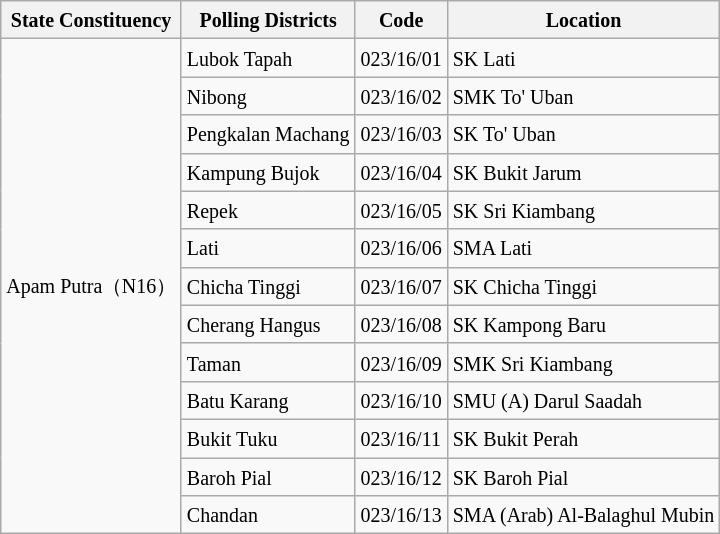<table class="wikitable sortable mw-collapsible">
<tr>
<th><small>State Constituency</small></th>
<th><small>Polling Districts</small></th>
<th><small>Code</small></th>
<th><small>Location</small></th>
</tr>
<tr>
<td rowspan="13"><small>Apam Putra（N16）</small></td>
<td><small>Lubok Tapah</small></td>
<td><small>023/16/01</small></td>
<td><small>SK Lati</small></td>
</tr>
<tr>
<td><small>Nibong</small></td>
<td><small>023/16/02</small></td>
<td><small>SMK To' Uban</small></td>
</tr>
<tr>
<td><small>Pengkalan Machang</small></td>
<td><small>023/16/03</small></td>
<td><small>SK To' Uban</small></td>
</tr>
<tr>
<td><small>Kampung Bujok</small></td>
<td><small>023/16/04</small></td>
<td><small>SK Bukit Jarum</small></td>
</tr>
<tr>
<td><small>Repek</small></td>
<td><small>023/16/05</small></td>
<td><small>SK Sri Kiambang</small></td>
</tr>
<tr>
<td><small>Lati</small></td>
<td><small>023/16/06</small></td>
<td><small>SMA Lati</small></td>
</tr>
<tr>
<td><small>Chicha Tinggi</small></td>
<td><small>023/16/07</small></td>
<td><small>SK Chicha Tinggi</small></td>
</tr>
<tr>
<td><small>Cherang Hangus</small></td>
<td><small>023/16/08</small></td>
<td><small>SK Kampong Baru</small></td>
</tr>
<tr>
<td><small>Taman</small></td>
<td><small>023/16/09</small></td>
<td><small>SMK Sri Kiambang</small></td>
</tr>
<tr>
<td><small>Batu Karang</small></td>
<td><small>023/16/10</small></td>
<td><small>SMU (A) Darul Saadah</small></td>
</tr>
<tr>
<td><small>Bukit Tuku</small></td>
<td><small>023/16/11</small></td>
<td><small>SK Bukit Perah</small></td>
</tr>
<tr>
<td><small>Baroh Pial</small></td>
<td><small>023/16/12</small></td>
<td><small>SK Baroh Pial</small></td>
</tr>
<tr>
<td><small>Chandan</small></td>
<td><small>023/16/13</small></td>
<td><small>SMA (Arab) Al-Balaghul Mubin</small></td>
</tr>
</table>
